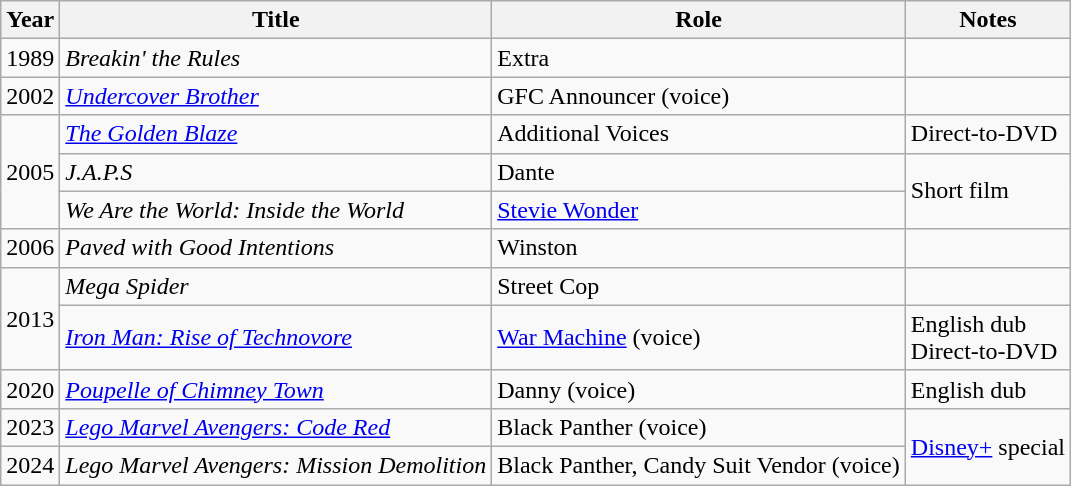<table class="wikitable sortable">
<tr>
<th>Year</th>
<th>Title</th>
<th>Role</th>
<th>Notes</th>
</tr>
<tr>
<td>1989</td>
<td><em>Breakin' the Rules</em></td>
<td>Extra</td>
<td></td>
</tr>
<tr>
<td>2002</td>
<td><em><a href='#'>Undercover Brother</a></em></td>
<td>GFC Announcer (voice)</td>
<td></td>
</tr>
<tr>
<td rowspan="3">2005</td>
<td><em><a href='#'>The Golden Blaze</a></em></td>
<td>Additional Voices</td>
<td>Direct-to-DVD</td>
</tr>
<tr>
<td><em>J.A.P.S</em></td>
<td>Dante</td>
<td rowspan="2">Short film</td>
</tr>
<tr>
<td><em>We Are the World: Inside the World</em></td>
<td><a href='#'>Stevie Wonder</a></td>
</tr>
<tr>
<td>2006</td>
<td><em>Paved with Good Intentions</em></td>
<td>Winston</td>
<td></td>
</tr>
<tr>
<td rowspan="2">2013</td>
<td><em>Mega Spider</em></td>
<td>Street Cop</td>
<td></td>
</tr>
<tr>
<td><em><a href='#'>Iron Man: Rise of Technovore</a></em></td>
<td><a href='#'>War Machine</a> (voice)</td>
<td>English dub<br>Direct-to-DVD</td>
</tr>
<tr>
<td>2020</td>
<td><em><a href='#'>Poupelle of Chimney Town</a></em></td>
<td>Danny (voice)</td>
<td>English dub</td>
</tr>
<tr>
<td>2023</td>
<td><em><a href='#'>Lego Marvel Avengers: Code Red</a></em></td>
<td>Black Panther (voice)</td>
<td rowspan="2"><a href='#'>Disney+</a> special</td>
</tr>
<tr>
<td>2024</td>
<td><em>Lego Marvel Avengers: Mission Demolition</em></td>
<td>Black Panther, Candy Suit Vendor (voice)</td>
</tr>
</table>
